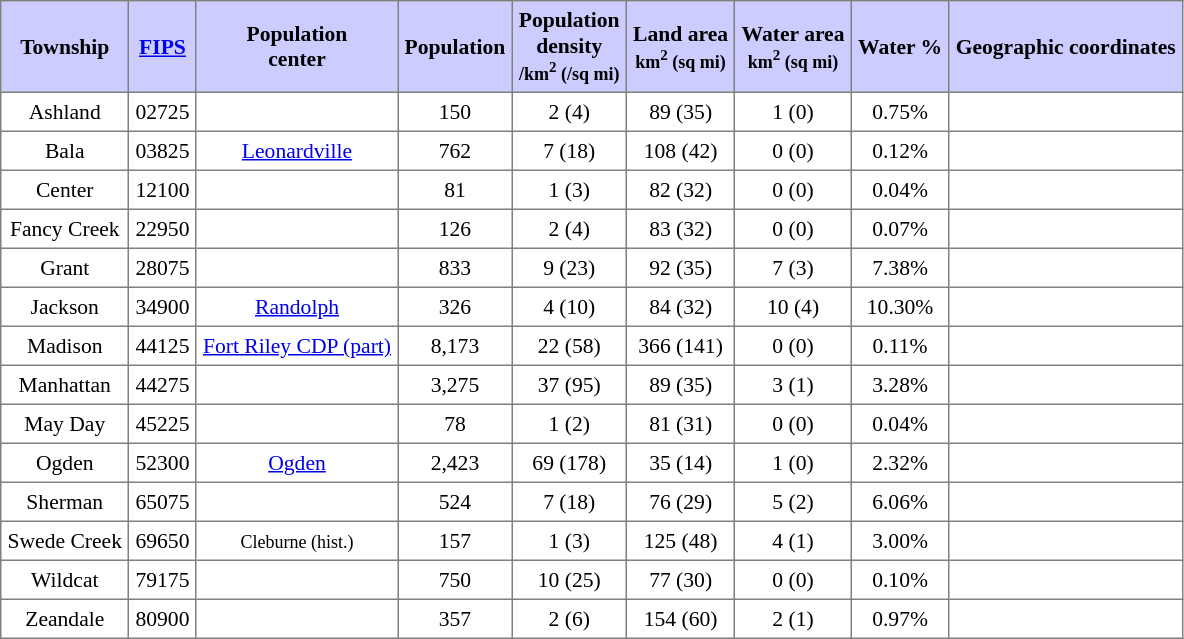<table class="toccolours" border=1 cellspacing=0 cellpadding=4 style="text-align:center; border-collapse:collapse; font-size:90%;">
<tr style="background:#ccccff">
<th>Township</th>
<th><a href='#'>FIPS</a></th>
<th>Population<br>center</th>
<th>Population</th>
<th>Population<br>density<br><small>/km<sup>2</sup> (/sq mi)</small></th>
<th>Land area<br><small>km<sup>2</sup> (sq mi)</small></th>
<th>Water area<br><small>km<sup>2</sup> (sq mi)</small></th>
<th>Water %</th>
<th>Geographic coordinates</th>
</tr>
<tr>
<td>Ashland</td>
<td>02725</td>
<td></td>
<td>150</td>
<td>2 (4)</td>
<td>89 (35)</td>
<td>1 (0)</td>
<td>0.75%</td>
<td></td>
</tr>
<tr>
<td>Bala</td>
<td>03825</td>
<td><a href='#'>Leonardville</a></td>
<td>762</td>
<td>7 (18)</td>
<td>108 (42)</td>
<td>0 (0)</td>
<td>0.12%</td>
<td></td>
</tr>
<tr>
<td>Center</td>
<td>12100</td>
<td></td>
<td>81</td>
<td>1 (3)</td>
<td>82 (32)</td>
<td>0 (0)</td>
<td>0.04%</td>
<td></td>
</tr>
<tr>
<td>Fancy Creek</td>
<td>22950</td>
<td></td>
<td>126</td>
<td>2 (4)</td>
<td>83 (32)</td>
<td>0 (0)</td>
<td>0.07%</td>
<td></td>
</tr>
<tr>
<td>Grant</td>
<td>28075</td>
<td></td>
<td>833</td>
<td>9 (23)</td>
<td>92 (35)</td>
<td>7 (3)</td>
<td>7.38%</td>
<td></td>
</tr>
<tr>
<td>Jackson</td>
<td>34900</td>
<td><a href='#'>Randolph</a></td>
<td>326</td>
<td>4 (10)</td>
<td>84 (32)</td>
<td>10 (4)</td>
<td>10.30%</td>
<td></td>
</tr>
<tr>
<td>Madison</td>
<td>44125</td>
<td><a href='#'>Fort Riley CDP (part)</a></td>
<td>8,173</td>
<td>22 (58)</td>
<td>366 (141)</td>
<td>0 (0)</td>
<td>0.11%</td>
<td></td>
</tr>
<tr>
<td>Manhattan</td>
<td>44275</td>
<td></td>
<td>3,275</td>
<td>37 (95)</td>
<td>89 (35)</td>
<td>3 (1)</td>
<td>3.28%</td>
<td></td>
</tr>
<tr>
<td>May Day</td>
<td>45225</td>
<td></td>
<td>78</td>
<td>1 (2)</td>
<td>81 (31)</td>
<td>0 (0)</td>
<td>0.04%</td>
<td></td>
</tr>
<tr>
<td>Ogden</td>
<td>52300</td>
<td><a href='#'>Ogden</a></td>
<td>2,423</td>
<td>69 (178)</td>
<td>35 (14)</td>
<td>1 (0)</td>
<td>2.32%</td>
<td></td>
</tr>
<tr>
<td>Sherman</td>
<td>65075</td>
<td></td>
<td>524</td>
<td>7 (18)</td>
<td>76 (29)</td>
<td>5 (2)</td>
<td>6.06%</td>
<td></td>
</tr>
<tr>
<td>Swede Creek</td>
<td>69650</td>
<td><small>Cleburne (hist.)</small></td>
<td>157</td>
<td>1 (3)</td>
<td>125 (48)</td>
<td>4 (1)</td>
<td>3.00%</td>
<td></td>
</tr>
<tr>
<td>Wildcat</td>
<td>79175</td>
<td></td>
<td>750</td>
<td>10 (25)</td>
<td>77 (30)</td>
<td>0 (0)</td>
<td>0.10%</td>
<td></td>
</tr>
<tr>
<td>Zeandale</td>
<td>80900</td>
<td></td>
<td>357</td>
<td>2 (6)</td>
<td>154 (60)</td>
<td>2 (1)</td>
<td>0.97%</td>
<td></td>
</tr>
</table>
